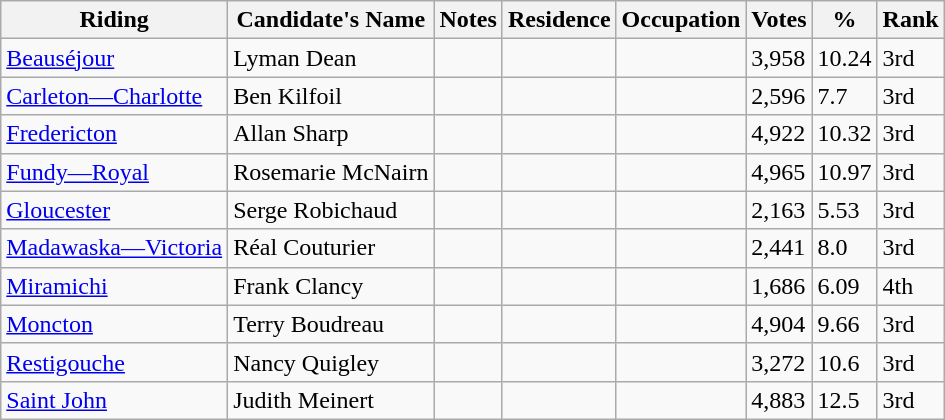<table class="wikitable sortable">
<tr>
<th>Riding<br></th>
<th>Candidate's Name</th>
<th>Notes</th>
<th>Residence</th>
<th>Occupation</th>
<th>Votes</th>
<th>%</th>
<th>Rank</th>
</tr>
<tr>
<td><a href='#'>Beauséjour</a></td>
<td>Lyman Dean</td>
<td></td>
<td></td>
<td></td>
<td>3,958</td>
<td>10.24</td>
<td>3rd</td>
</tr>
<tr>
<td><a href='#'>Carleton—Charlotte</a></td>
<td>Ben Kilfoil</td>
<td></td>
<td></td>
<td></td>
<td>2,596</td>
<td>7.7</td>
<td>3rd</td>
</tr>
<tr>
<td><a href='#'>Fredericton</a></td>
<td>Allan Sharp</td>
<td></td>
<td></td>
<td></td>
<td>4,922</td>
<td>10.32</td>
<td>3rd</td>
</tr>
<tr>
<td><a href='#'>Fundy—Royal</a></td>
<td>Rosemarie McNairn</td>
<td></td>
<td></td>
<td></td>
<td>4,965</td>
<td>10.97</td>
<td>3rd</td>
</tr>
<tr>
<td><a href='#'>Gloucester</a></td>
<td>Serge Robichaud</td>
<td></td>
<td></td>
<td></td>
<td>2,163</td>
<td>5.53</td>
<td>3rd</td>
</tr>
<tr>
<td><a href='#'>Madawaska—Victoria</a></td>
<td>Réal Couturier</td>
<td></td>
<td></td>
<td></td>
<td>2,441</td>
<td>8.0</td>
<td>3rd</td>
</tr>
<tr>
<td><a href='#'>Miramichi</a></td>
<td>Frank Clancy</td>
<td></td>
<td></td>
<td></td>
<td>1,686</td>
<td>6.09</td>
<td>4th</td>
</tr>
<tr>
<td><a href='#'>Moncton</a></td>
<td>Terry Boudreau</td>
<td></td>
<td></td>
<td></td>
<td>4,904</td>
<td>9.66</td>
<td>3rd</td>
</tr>
<tr>
<td><a href='#'>Restigouche</a></td>
<td>Nancy Quigley</td>
<td></td>
<td></td>
<td></td>
<td>3,272</td>
<td>10.6</td>
<td>3rd</td>
</tr>
<tr>
<td><a href='#'>Saint John</a></td>
<td>Judith Meinert</td>
<td></td>
<td></td>
<td></td>
<td>4,883</td>
<td>12.5</td>
<td>3rd</td>
</tr>
</table>
